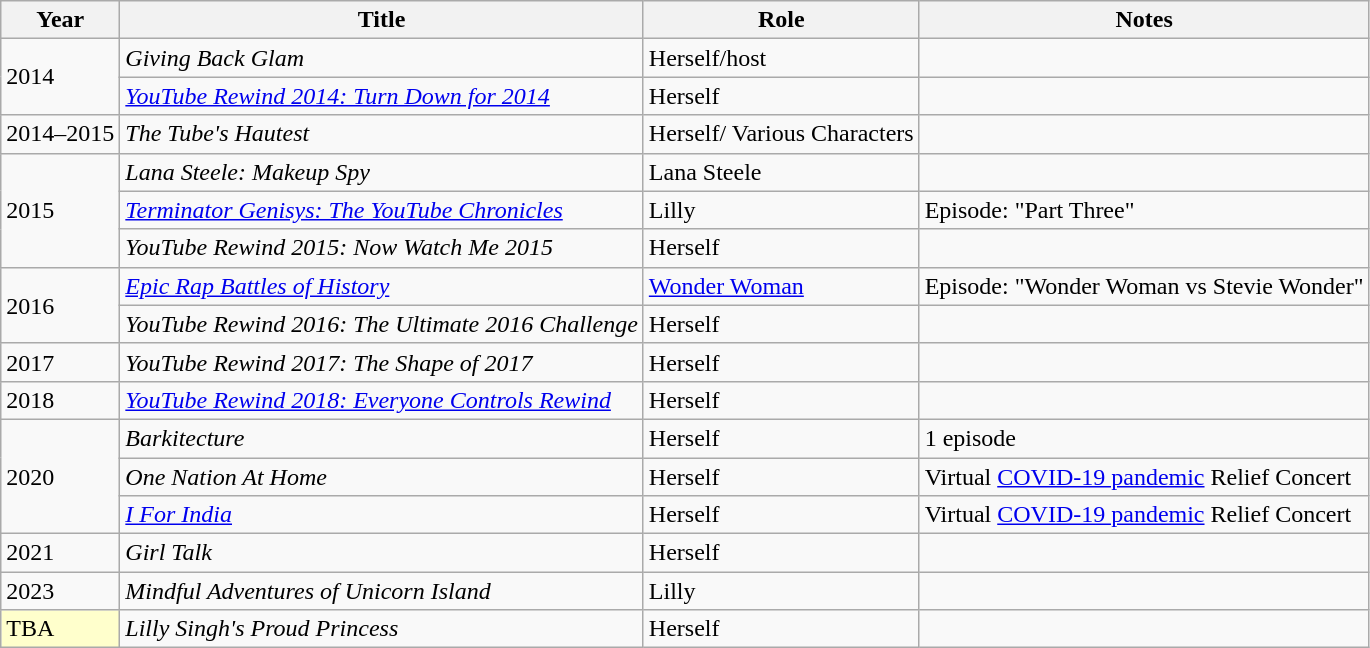<table class="wikitable sortable">
<tr>
<th>Year</th>
<th>Title</th>
<th>Role</th>
<th class="unsortable">Notes</th>
</tr>
<tr>
<td rowspan="2">2014</td>
<td><em>Giving Back Glam</em></td>
<td>Herself/host</td>
<td></td>
</tr>
<tr>
<td><em><a href='#'>YouTube Rewind 2014: Turn Down for 2014</a></em></td>
<td>Herself</td>
<td></td>
</tr>
<tr>
<td>2014–2015</td>
<td data-sort-value="Tube's Hautest, The"><em>The Tube's Hautest</em></td>
<td>Herself/ Various Characters</td>
<td></td>
</tr>
<tr>
<td rowspan="3">2015</td>
<td><em>Lana Steele: Makeup Spy</em></td>
<td>Lana Steele</td>
<td></td>
</tr>
<tr>
<td><em><a href='#'>Terminator Genisys: The YouTube Chronicles</a></em></td>
<td>Lilly</td>
<td>Episode: "Part Three"</td>
</tr>
<tr>
<td><em>YouTube Rewind 2015: Now Watch Me 2015</em></td>
<td>Herself</td>
<td></td>
</tr>
<tr>
<td rowspan="2">2016</td>
<td><em><a href='#'>Epic Rap Battles of History</a></em></td>
<td><a href='#'>Wonder Woman</a></td>
<td>Episode: "Wonder Woman vs Stevie Wonder"</td>
</tr>
<tr>
<td><em>YouTube Rewind 2016: The Ultimate 2016 Challenge</em></td>
<td>Herself</td>
<td></td>
</tr>
<tr>
<td>2017</td>
<td><em>YouTube Rewind 2017: The Shape of 2017</em></td>
<td>Herself</td>
<td></td>
</tr>
<tr>
<td>2018</td>
<td><em><a href='#'>YouTube Rewind 2018: Everyone Controls Rewind</a></em></td>
<td>Herself</td>
<td></td>
</tr>
<tr>
<td rowspan="3">2020</td>
<td><em>Barkitecture</em></td>
<td>Herself</td>
<td>1 episode</td>
</tr>
<tr>
<td><em>One Nation At Home</em></td>
<td>Herself</td>
<td>Virtual <a href='#'>COVID-19 pandemic</a> Relief Concert</td>
</tr>
<tr>
<td><em><a href='#'>I For India</a></em></td>
<td>Herself</td>
<td>Virtual <a href='#'>COVID-19 pandemic</a> Relief Concert</td>
</tr>
<tr>
<td>2021</td>
<td><em>Girl Talk</em></td>
<td>Herself</td>
<td></td>
</tr>
<tr>
<td>2023</td>
<td><em>Mindful Adventures of Unicorn Island</em></td>
<td>Lilly</td>
<td></td>
</tr>
<tr>
<td style="background:#FFFFCC;">TBA</td>
<td><em>Lilly Singh's Proud Princess</em></td>
<td>Herself</td>
<td></td>
</tr>
</table>
